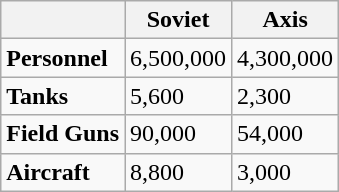<table class="wikitable" border="1">
<tr>
<th></th>
<th>Soviet</th>
<th>Axis</th>
</tr>
<tr>
<td><strong>Personnel</strong></td>
<td>6,500,000</td>
<td>4,300,000</td>
</tr>
<tr>
<td><strong>Tanks</strong></td>
<td>5,600</td>
<td>2,300</td>
</tr>
<tr>
<td><strong>Field Guns</strong></td>
<td>90,000</td>
<td>54,000</td>
</tr>
<tr>
<td><strong>Aircraft</strong></td>
<td>8,800</td>
<td>3,000</td>
</tr>
</table>
